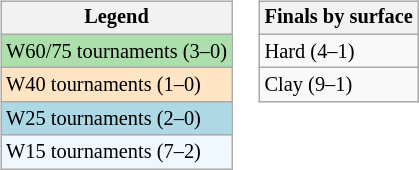<table>
<tr valign=top>
<td><br><table class="wikitable" style="font-size:85%;">
<tr>
<th>Legend</th>
</tr>
<tr style="background:#addfad;">
<td>W60/75 tournaments (3–0)</td>
</tr>
<tr style="background:#ffe4c4;">
<td>W40 tournaments (1–0)</td>
</tr>
<tr style="background:lightblue;">
<td>W25 tournaments (2–0)</td>
</tr>
<tr style="background:#f0f8ff;">
<td>W15 tournaments (7–2)</td>
</tr>
</table>
</td>
<td><br><table class="wikitable" style="font-size:85%;">
<tr>
<th>Finals by surface</th>
</tr>
<tr>
<td>Hard (4–1)</td>
</tr>
<tr>
<td>Clay (9–1)</td>
</tr>
</table>
</td>
</tr>
</table>
